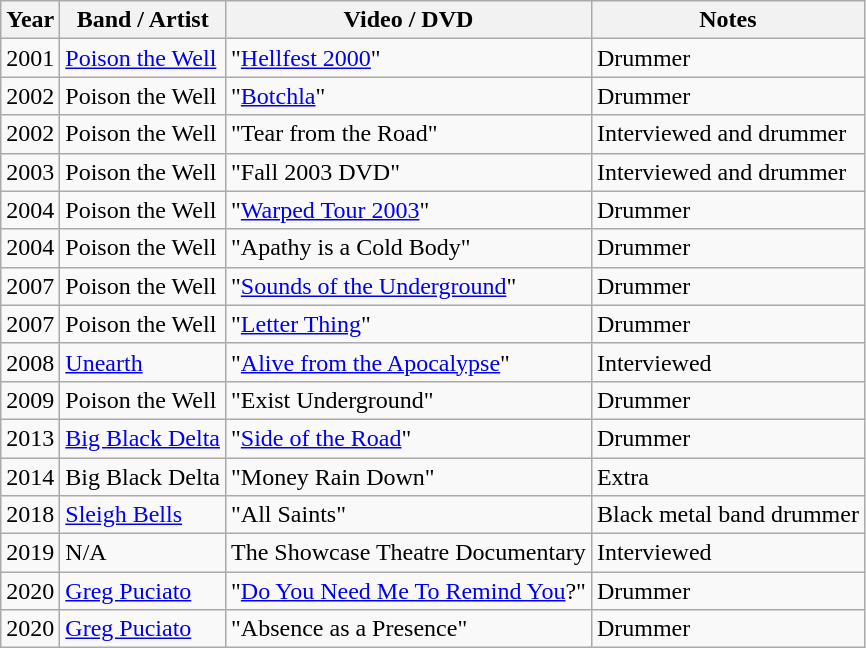<table class="wikitable">
<tr>
<th>Year</th>
<th>Band / Artist</th>
<th>Video / DVD</th>
<th>Notes</th>
</tr>
<tr>
<td>2001</td>
<td><a href='#'>Poison the Well</a></td>
<td>"<a href='#'>Hellfest 2000</a>"</td>
<td>Drummer</td>
</tr>
<tr>
<td>2002</td>
<td>Poison the Well</td>
<td>"<a href='#'>Botchla</a>"</td>
<td>Drummer</td>
</tr>
<tr>
<td>2002</td>
<td>Poison the Well</td>
<td>"Tear from the Road"</td>
<td>Interviewed and drummer</td>
</tr>
<tr>
<td>2003</td>
<td>Poison the Well</td>
<td>"Fall 2003 DVD"</td>
<td>Interviewed and drummer</td>
</tr>
<tr>
<td>2004</td>
<td>Poison the Well</td>
<td>"<a href='#'>Warped Tour 2003</a>"</td>
<td>Drummer</td>
</tr>
<tr>
<td>2004</td>
<td>Poison the Well</td>
<td>"Apathy is a Cold Body"</td>
<td>Drummer</td>
</tr>
<tr>
<td>2007</td>
<td>Poison the Well</td>
<td>"<a href='#'>Sounds of the Underground</a>"</td>
<td>Drummer</td>
</tr>
<tr>
<td>2007</td>
<td>Poison the Well</td>
<td>"<a href='#'>Letter Thing</a>"</td>
<td>Drummer</td>
</tr>
<tr>
<td>2008</td>
<td><a href='#'>Unearth</a></td>
<td>"<a href='#'>Alive from the Apocalypse</a>"</td>
<td>Interviewed</td>
</tr>
<tr>
<td>2009</td>
<td>Poison the Well</td>
<td>"Exist Underground"</td>
<td>Drummer</td>
</tr>
<tr>
<td>2013</td>
<td><a href='#'>Big Black Delta</a></td>
<td>"<a href='#'>Side of the Road</a>"</td>
<td>Drummer</td>
</tr>
<tr>
<td>2014</td>
<td>Big Black Delta</td>
<td>"Money Rain Down"</td>
<td>Extra</td>
</tr>
<tr>
<td>2018</td>
<td><a href='#'>Sleigh Bells</a></td>
<td>"All Saints"</td>
<td>Black metal band drummer</td>
</tr>
<tr>
<td>2019</td>
<td>N/A</td>
<td>The Showcase Theatre Documentary</td>
<td>Interviewed</td>
</tr>
<tr>
<td>2020</td>
<td><a href='#'>Greg Puciato</a></td>
<td>"<a href='#'>Do You Need Me To Remind You</a>?"</td>
<td>Drummer</td>
</tr>
<tr>
<td>2020</td>
<td><a href='#'>Greg Puciato</a></td>
<td>"Absence as a Presence"</td>
<td>Drummer</td>
</tr>
</table>
